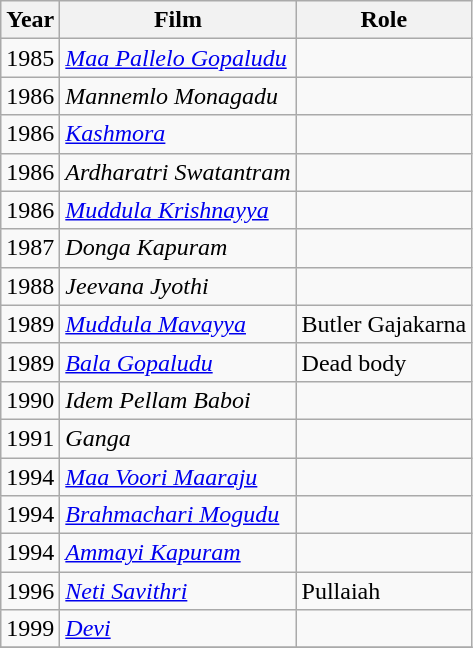<table class="wikitable sortable">
<tr>
<th>Year</th>
<th>Film</th>
<th>Role</th>
</tr>
<tr>
<td>1985</td>
<td><em><a href='#'>Maa Pallelo Gopaludu</a></em></td>
<td></td>
</tr>
<tr>
<td>1986</td>
<td><em>Mannemlo Monagadu</em></td>
<td></td>
</tr>
<tr>
<td>1986</td>
<td><em><a href='#'>Kashmora</a></em></td>
<td></td>
</tr>
<tr>
<td>1986</td>
<td><em>Ardharatri Swatantram</em></td>
<td></td>
</tr>
<tr>
<td>1986</td>
<td><em><a href='#'>Muddula Krishnayya</a></em></td>
<td></td>
</tr>
<tr>
<td>1987</td>
<td><em>Donga Kapuram</em></td>
<td></td>
</tr>
<tr>
<td>1988</td>
<td><em>Jeevana Jyothi</em></td>
<td></td>
</tr>
<tr>
<td>1989</td>
<td><em><a href='#'>Muddula Mavayya</a></em></td>
<td>Butler Gajakarna</td>
</tr>
<tr>
<td>1989</td>
<td><em><a href='#'>Bala Gopaludu</a></em></td>
<td>Dead body</td>
</tr>
<tr>
<td>1990</td>
<td><em>Idem Pellam Baboi</em></td>
<td></td>
</tr>
<tr>
<td>1991</td>
<td><em>Ganga</em></td>
<td></td>
</tr>
<tr>
<td>1994</td>
<td><em><a href='#'>Maa Voori Maaraju</a></em></td>
<td></td>
</tr>
<tr>
<td>1994</td>
<td><em><a href='#'>Brahmachari Mogudu</a></em></td>
<td></td>
</tr>
<tr>
<td>1994</td>
<td><em><a href='#'>Ammayi Kapuram</a></em></td>
<td></td>
</tr>
<tr>
<td>1996</td>
<td><em><a href='#'>Neti Savithri</a></em></td>
<td>Pullaiah</td>
</tr>
<tr>
<td>1999</td>
<td><em><a href='#'>Devi</a></em></td>
<td></td>
</tr>
<tr>
</tr>
</table>
